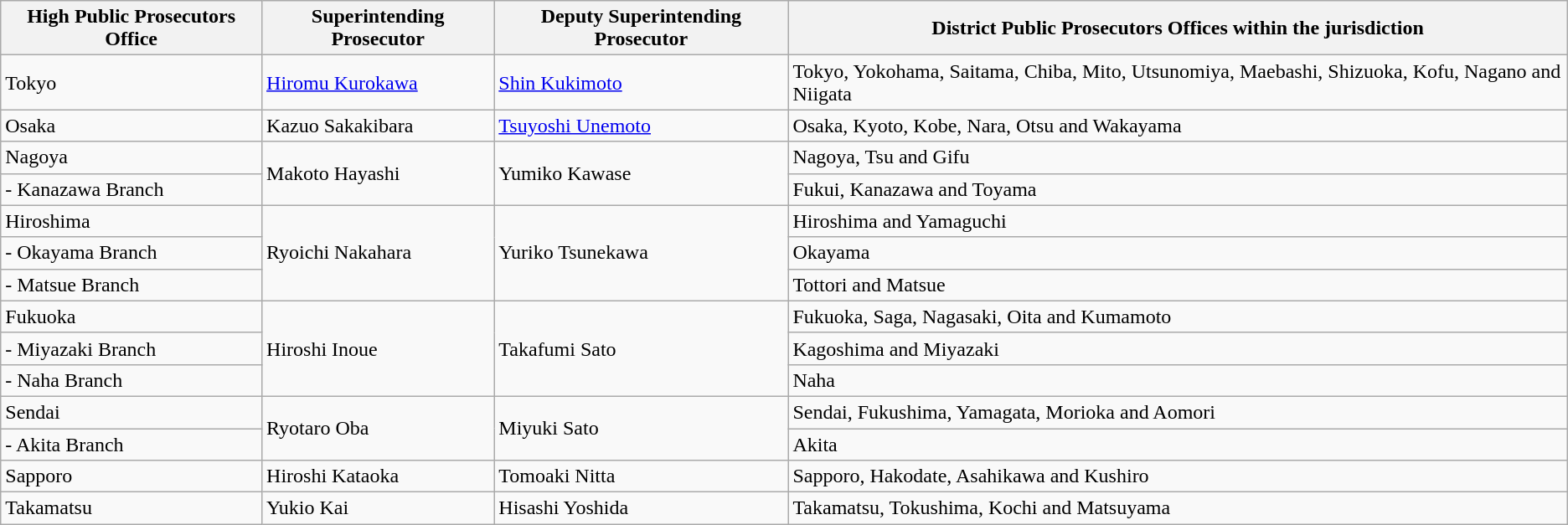<table class="wikitable">
<tr>
<th>High Public Prosecutors Office</th>
<th>Superintending Prosecutor</th>
<th>Deputy Superintending Prosecutor</th>
<th>District Public Prosecutors Offices within the jurisdiction</th>
</tr>
<tr>
<td>Tokyo</td>
<td><a href='#'>Hiromu Kurokawa</a></td>
<td><a href='#'>Shin Kukimoto</a></td>
<td>Tokyo, Yokohama, Saitama, Chiba, Mito, Utsunomiya, Maebashi, Shizuoka, Kofu, Nagano and Niigata</td>
</tr>
<tr>
<td>Osaka</td>
<td>Kazuo Sakakibara</td>
<td><a href='#'>Tsuyoshi Unemoto</a></td>
<td>Osaka, Kyoto, Kobe, Nara, Otsu and Wakayama</td>
</tr>
<tr>
<td>Nagoya</td>
<td rowspan=2>Makoto Hayashi</td>
<td rowspan=2>Yumiko Kawase</td>
<td>Nagoya, Tsu and Gifu</td>
</tr>
<tr>
<td>- Kanazawa Branch</td>
<td>Fukui, Kanazawa and Toyama</td>
</tr>
<tr>
<td>Hiroshima</td>
<td rowspan=3>Ryoichi Nakahara</td>
<td rowspan=3>Yuriko Tsunekawa</td>
<td>Hiroshima and Yamaguchi</td>
</tr>
<tr>
<td>- Okayama Branch</td>
<td>Okayama</td>
</tr>
<tr>
<td>- Matsue Branch</td>
<td>Tottori and Matsue</td>
</tr>
<tr>
<td>Fukuoka</td>
<td rowspan=3>Hiroshi Inoue</td>
<td rowspan=3>Takafumi Sato</td>
<td>Fukuoka, Saga, Nagasaki, Oita and Kumamoto</td>
</tr>
<tr>
<td>- Miyazaki Branch</td>
<td>Kagoshima and Miyazaki</td>
</tr>
<tr>
<td>- Naha Branch</td>
<td>Naha</td>
</tr>
<tr>
<td>Sendai</td>
<td rowspan=2>Ryotaro Oba</td>
<td rowspan=2>Miyuki Sato</td>
<td>Sendai, Fukushima, Yamagata, Morioka and Aomori</td>
</tr>
<tr>
<td>- Akita Branch</td>
<td>Akita</td>
</tr>
<tr>
<td>Sapporo</td>
<td>Hiroshi Kataoka</td>
<td>Tomoaki Nitta</td>
<td>Sapporo, Hakodate, Asahikawa and Kushiro</td>
</tr>
<tr>
<td>Takamatsu</td>
<td>Yukio Kai</td>
<td>Hisashi Yoshida</td>
<td>Takamatsu, Tokushima, Kochi and Matsuyama</td>
</tr>
</table>
